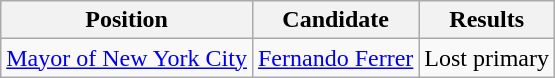<table class="wikitable sortable">
<tr>
<th bgcolor="teal">Position</th>
<th bgcolor="teal"><span>Candidate</span></th>
<th>Results</th>
</tr>
<tr>
<td> <a href='#'>Mayor of New York City</a></td>
<td><a href='#'>Fernando Ferrer</a></td>
<td> Lost primary</td>
</tr>
</table>
